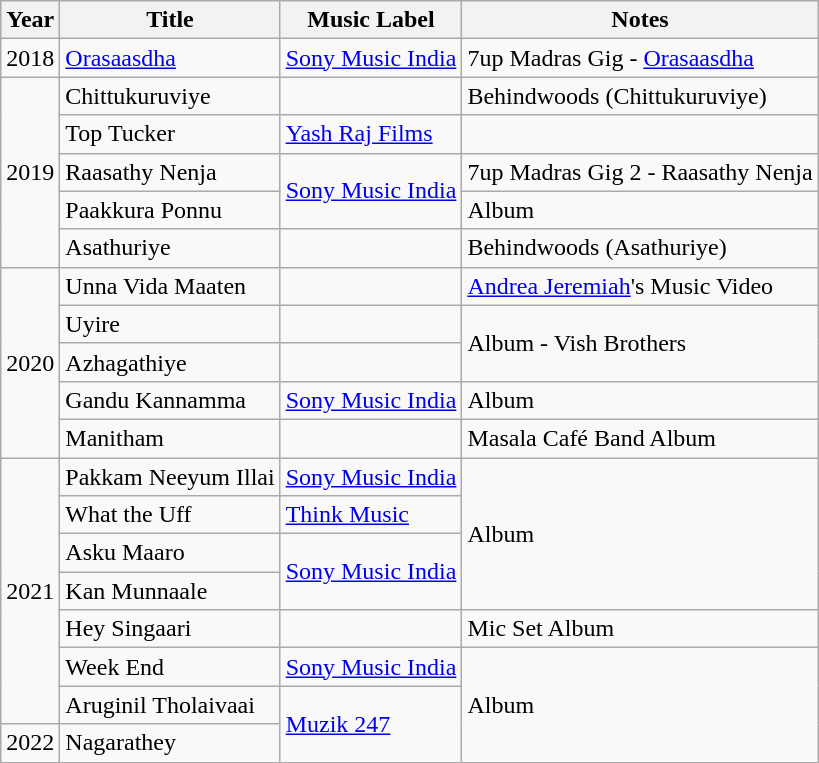<table class="wikitable">
<tr>
<th>Year</th>
<th>Title</th>
<th>Music Label</th>
<th>Notes</th>
</tr>
<tr>
<td>2018</td>
<td><a href='#'>Orasaasdha</a></td>
<td><a href='#'>Sony Music India</a></td>
<td>7up Madras Gig - <a href='#'>Orasaasdha</a></td>
</tr>
<tr>
<td rowspan="5">2019</td>
<td>Chittukuruviye</td>
<td></td>
<td>Behindwoods (Chittukuruviye)</td>
</tr>
<tr>
<td>Top Tucker</td>
<td><a href='#'>Yash Raj Films</a></td>
<td></td>
</tr>
<tr>
<td>Raasathy Nenja</td>
<td rowspan="2"><a href='#'>Sony Music India</a></td>
<td>7up Madras Gig 2 - Raasathy Nenja</td>
</tr>
<tr>
<td>Paakkura Ponnu</td>
<td>Album</td>
</tr>
<tr>
<td>Asathuriye</td>
<td></td>
<td>Behindwoods (Asathuriye)</td>
</tr>
<tr>
<td rowspan="5">2020</td>
<td>Unna Vida Maaten</td>
<td></td>
<td><a href='#'>Andrea Jeremiah</a>'s Music Video</td>
</tr>
<tr>
<td>Uyire</td>
<td></td>
<td rowspan="2">Album - Vish Brothers</td>
</tr>
<tr>
<td>Azhagathiye</td>
<td></td>
</tr>
<tr>
<td>Gandu Kannamma</td>
<td><a href='#'>Sony Music India</a></td>
<td>Album</td>
</tr>
<tr>
<td>Manitham</td>
<td></td>
<td>Masala Café Band Album</td>
</tr>
<tr>
<td rowspan="7">2021</td>
<td>Pakkam Neeyum Illai</td>
<td><a href='#'>Sony Music India</a></td>
<td rowspan="4">Album</td>
</tr>
<tr>
<td>What the Uff</td>
<td><a href='#'>Think Music</a></td>
</tr>
<tr>
<td>Asku Maaro</td>
<td rowspan="2"><a href='#'>Sony Music India</a></td>
</tr>
<tr>
<td>Kan Munnaale</td>
</tr>
<tr>
<td>Hey Singaari</td>
<td></td>
<td>Mic Set Album</td>
</tr>
<tr>
<td>Week End</td>
<td><a href='#'>Sony Music India</a></td>
<td rowspan="3">Album</td>
</tr>
<tr>
<td>Aruginil Tholaivaai</td>
<td rowspan="2"><a href='#'>Muzik 247</a></td>
</tr>
<tr>
<td>2022</td>
<td>Nagarathey</td>
</tr>
</table>
